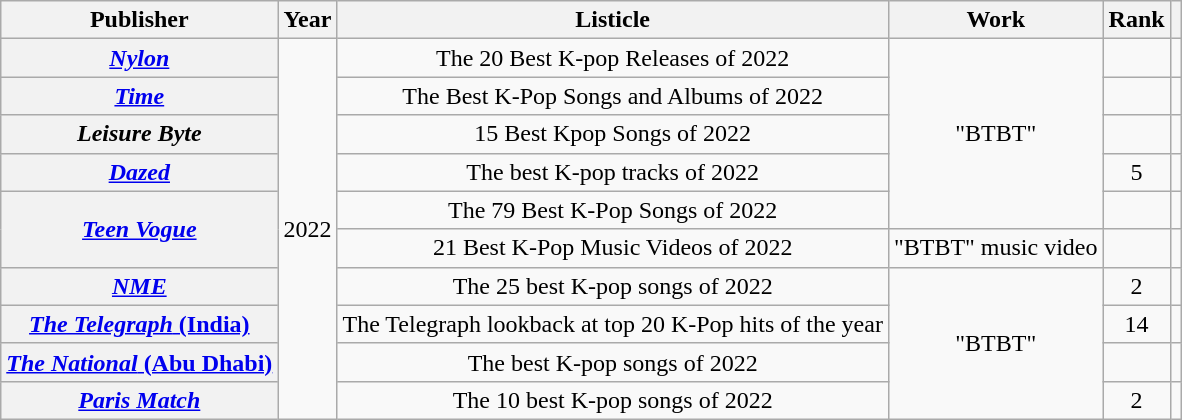<table class="wikitable plainrowheaders" style="text-align:center">
<tr>
<th scope="col">Publisher</th>
<th scope="col">Year</th>
<th scope="col">Listicle</th>
<th scope="col">Work</th>
<th scope="col">Rank</th>
<th scope="col" class="unsortable"></th>
</tr>
<tr>
<th scope="row"><em><a href='#'>Nylon</a></em></th>
<td rowspan="10">2022</td>
<td>The 20 Best K-pop Releases of 2022</td>
<td rowspan="5">"BTBT"</td>
<td></td>
<td></td>
</tr>
<tr>
<th scope="row"><em><a href='#'>Time</a></em></th>
<td>The Best K-Pop Songs and Albums of 2022</td>
<td></td>
<td></td>
</tr>
<tr>
<th scope="row"><em>Leisure Byte</em></th>
<td>15 Best Kpop Songs of 2022</td>
<td></td>
<td></td>
</tr>
<tr>
<th scope="row"><em><a href='#'>Dazed</a></em></th>
<td>The best K-pop tracks of 2022</td>
<td>5</td>
<td></td>
</tr>
<tr>
<th scope="row" rowspan="2"><em><a href='#'>Teen Vogue</a></em></th>
<td>The 79 Best K-Pop Songs of 2022</td>
<td></td>
<td></td>
</tr>
<tr>
<td>21 Best K-Pop Music Videos of 2022</td>
<td>"BTBT" music video</td>
<td></td>
<td></td>
</tr>
<tr>
<th scope="row"><em><a href='#'>NME</a></em></th>
<td>The 25 best K-pop songs of 2022</td>
<td rowspan="4">"BTBT"</td>
<td>2</td>
<td></td>
</tr>
<tr>
<th scope="row"><a href='#'><em>The Telegraph</em> (India)</a></th>
<td>The Telegraph lookback at top 20 K-Pop hits of the year</td>
<td>14</td>
<td></td>
</tr>
<tr>
<th scope="row"><a href='#'><em>The National</em> (Abu Dhabi)</a></th>
<td>The best K-pop songs of 2022</td>
<td></td>
<td></td>
</tr>
<tr>
<th scope="row"><em><a href='#'>Paris Match</a></em></th>
<td>The 10 best K-pop songs of 2022</td>
<td>2</td>
<td></td>
</tr>
</table>
